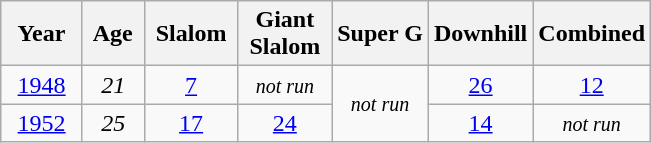<table class=wikitable style="text-align:center">
<tr>
<th>  Year  </th>
<th> Age </th>
<th> Slalom </th>
<th> Giant <br> Slalom </th>
<th>Super G</th>
<th>Downhill</th>
<th>Combined</th>
</tr>
<tr>
<td><a href='#'>1948</a></td>
<td><em>21</em></td>
<td><a href='#'>7</a></td>
<td><small><em>not run</em></small></td>
<td rowspan=2><small><em>not run</em></small></td>
<td><a href='#'>26</a></td>
<td><a href='#'>12</a></td>
</tr>
<tr>
<td><a href='#'>1952</a></td>
<td><em>25</em></td>
<td><a href='#'>17</a></td>
<td><a href='#'>24</a></td>
<td><a href='#'>14</a></td>
<td><small><em>not run</em></small></td>
</tr>
</table>
